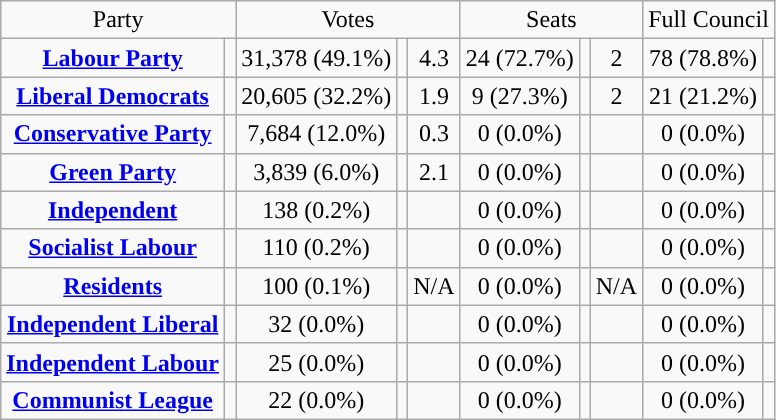<table class=wikitable style="text-align:center;">
<tr>
<td colspan=2>Party</td>
<td colspan=3>Votes</td>
<td colspan=3>Seats</td>
<td colspan=3>Full Council</td>
</tr>
<tr>
<td><strong><a href='#'>Labour Party</a></strong></td>
<td style="background:"></td>
<td>31,378 (49.1%)</td>
<td></td>
<td> 4.3</td>
<td>24 (72.7%)</td>
<td></td>
<td> 2</td>
<td>78 (78.8%)</td>
<td></td>
</tr>
<tr>
<td><strong><a href='#'>Liberal Democrats</a></strong></td>
<td style="background:"></td>
<td>20,605 (32.2%)</td>
<td></td>
<td> 1.9</td>
<td>9 (27.3%)</td>
<td></td>
<td> 2</td>
<td>21 (21.2%)</td>
<td></td>
</tr>
<tr>
<td><strong><a href='#'>Conservative Party</a></strong></td>
<td style="background:"></td>
<td>7,684 (12.0%)</td>
<td></td>
<td> 0.3</td>
<td>0 (0.0%)</td>
<td></td>
<td></td>
<td>0 (0.0%)</td>
<td></td>
</tr>
<tr>
<td><strong><a href='#'>Green Party</a></strong></td>
<td style="background:"></td>
<td>3,839 (6.0%)</td>
<td></td>
<td> 2.1</td>
<td>0 (0.0%)</td>
<td></td>
<td></td>
<td>0 (0.0%)</td>
<td></td>
</tr>
<tr>
<td><strong><a href='#'>Independent</a></strong></td>
<td style="background:"></td>
<td>138 (0.2%)</td>
<td></td>
<td></td>
<td>0 (0.0%)</td>
<td></td>
<td></td>
<td>0 (0.0%)</td>
<td></td>
</tr>
<tr>
<td><strong><a href='#'>Socialist Labour</a></strong></td>
<td style="background:"></td>
<td>110 (0.2%)</td>
<td></td>
<td></td>
<td>0 (0.0%)</td>
<td></td>
<td></td>
<td>0 (0.0%)</td>
<td></td>
</tr>
<tr>
<td><strong><a href='#'>Residents</a></strong></td>
<td style="background:"></td>
<td>100 (0.1%)</td>
<td></td>
<td>N/A</td>
<td>0 (0.0%)</td>
<td></td>
<td>N/A</td>
<td>0 (0.0%)</td>
<td></td>
</tr>
<tr>
<td><strong><a href='#'>Independent Liberal</a></strong></td>
<td style="background:"></td>
<td>32 (0.0%)</td>
<td></td>
<td></td>
<td>0 (0.0%)</td>
<td></td>
<td></td>
<td>0 (0.0%)</td>
<td></td>
</tr>
<tr>
<td><strong><a href='#'>Independent Labour</a></strong></td>
<td style="background:"></td>
<td>25 (0.0%)</td>
<td></td>
<td></td>
<td>0 (0.0%)</td>
<td></td>
<td></td>
<td>0 (0.0%)</td>
<td></td>
</tr>
<tr>
<td><strong><a href='#'>Communist League</a></strong></td>
<td style="background:"></td>
<td>22 (0.0%)</td>
<td></td>
<td></td>
<td>0 (0.0%)</td>
<td></td>
<td></td>
<td>0 (0.0%)</td>
<td></td>
</tr>
</table>
